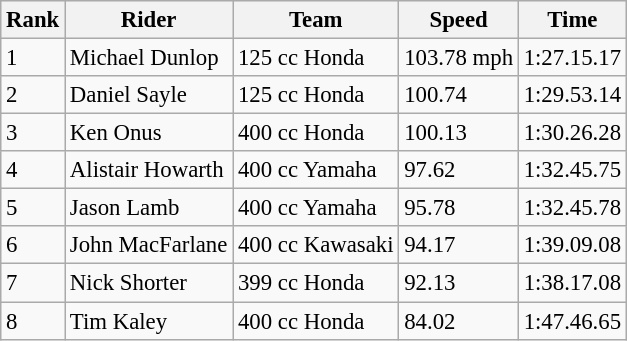<table class="wikitable" style="font-size: 95%;">
<tr style="background:#efefef;">
<th>Rank</th>
<th>Rider</th>
<th>Team</th>
<th>Speed</th>
<th>Time</th>
</tr>
<tr>
<td>1</td>
<td> Michael Dunlop</td>
<td>125 cc Honda</td>
<td>103.78 mph</td>
<td>1:27.15.17</td>
</tr>
<tr>
<td>2</td>
<td> Daniel Sayle</td>
<td>125 cc Honda</td>
<td>100.74</td>
<td>1:29.53.14</td>
</tr>
<tr>
<td>3</td>
<td> Ken Onus</td>
<td>400 cc Honda</td>
<td>100.13</td>
<td>1:30.26.28</td>
</tr>
<tr>
<td>4</td>
<td> Alistair Howarth</td>
<td>400 cc Yamaha</td>
<td>97.62</td>
<td>1:32.45.75</td>
</tr>
<tr>
<td>5</td>
<td> Jason Lamb</td>
<td>400 cc Yamaha</td>
<td>95.78</td>
<td>1:32.45.78</td>
</tr>
<tr>
<td>6</td>
<td> John MacFarlane</td>
<td>400 cc Kawasaki</td>
<td>94.17</td>
<td>1:39.09.08</td>
</tr>
<tr>
<td>7</td>
<td> Nick Shorter</td>
<td>399 cc Honda</td>
<td>92.13</td>
<td>1:38.17.08</td>
</tr>
<tr>
<td>8</td>
<td> Tim Kaley</td>
<td>400 cc Honda</td>
<td>84.02</td>
<td>1:47.46.65</td>
</tr>
</table>
